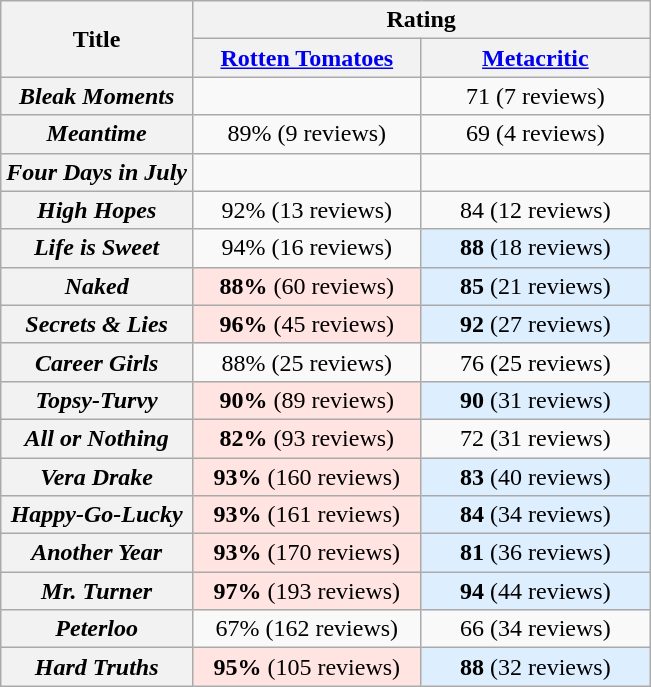<table class="wikitable">
<tr>
<th rowspan="2">Title</th>
<th colspan="2">Rating</th>
</tr>
<tr>
<th width="145"><a href='#'>Rotten Tomatoes</a></th>
<th width="145"><a href='#'>Metacritic</a></th>
</tr>
<tr>
<th><em>Bleak Moments</em></th>
<td></td>
<td align="center">71 (7 reviews)</td>
</tr>
<tr>
<th><em>Meantime</em></th>
<td align="center">89% (9 reviews)</td>
<td align="center">69 (4 reviews)</td>
</tr>
<tr>
<th><em>Four Days in July</em></th>
<td></td>
<td></td>
</tr>
<tr>
<th><em>High Hopes</em></th>
<td align="center">92% (13 reviews)</td>
<td align="center">84 (12 reviews)</td>
</tr>
<tr>
<th><em>Life is Sweet</em></th>
<td align="center">94% (16 reviews)</td>
<td align="center" bgcolor="#DEF"><strong>88</strong> (18 reviews)</td>
</tr>
<tr>
<th><em>Naked</em></th>
<td align="center" bgcolor="#FFE4E1"><strong>88%</strong> (60 reviews)</td>
<td align="center" bgcolor="#DEF"><strong>85</strong> (21 reviews)</td>
</tr>
<tr>
<th><em>Secrets & Lies</em></th>
<td align="center" bgcolor="#FFE4E1"><strong>96%</strong> (45 reviews)</td>
<td align="center" bgcolor="#DEF"><strong>92</strong> (27 reviews)</td>
</tr>
<tr>
<th><em>Career Girls</em></th>
<td align="center">88% (25 reviews)</td>
<td align="center">76 (25 reviews)</td>
</tr>
<tr>
<th><em>Topsy-Turvy</em></th>
<td align="center" bgcolor="#FFE4E1"><strong>90%</strong> (89 reviews)</td>
<td align="center" bgcolor="#DEF"><strong>90</strong> (31 reviews)</td>
</tr>
<tr>
<th><em>All or Nothing</em></th>
<td align="center" bgcolor="#FFE4E1"><strong>82%</strong> (93 reviews)</td>
<td align="center">72 (31 reviews)</td>
</tr>
<tr>
<th><em>Vera Drake</em></th>
<td align="center" bgcolor="#FFE4E1"><strong>93%</strong> (160 reviews)</td>
<td align="center" bgcolor="#DEF"><strong>83</strong> (40 reviews)</td>
</tr>
<tr>
<th><em>Happy-Go-Lucky</em></th>
<td align="center" bgcolor="#FFE4E1"><strong>93%</strong> (161 reviews)</td>
<td align="center" bgcolor="#DEF"><strong>84</strong> (34 reviews)</td>
</tr>
<tr>
<th><em>Another Year</em></th>
<td align="center" bgcolor="#FFE4E1"><strong>93%</strong> (170 reviews)</td>
<td align="center" bgcolor="#DEF"><strong>81</strong> (36 reviews)</td>
</tr>
<tr>
<th><em>Mr. Turner</em></th>
<td align="center" bgcolor="#FFE4E1"><strong>97%</strong> (193 reviews)</td>
<td align="center" bgcolor="#DEF"><strong>94</strong> (44 reviews)</td>
</tr>
<tr>
<th><em>Peterloo</em></th>
<td align="center">67% (162 reviews)</td>
<td align="center">66 (34 reviews)</td>
</tr>
<tr>
<th><em>Hard Truths</em></th>
<td align="center" bgcolor="#FFE4E1"><strong>95%</strong> (105 reviews)</td>
<td align="center" bgcolor="#DEF"><strong>88</strong> (32 reviews)</td>
</tr>
</table>
